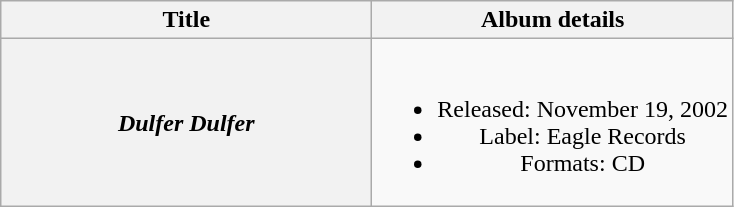<table class="wikitable plainrowheaders" style="text-align:center;">
<tr>
<th scope="col" style="width:15em;">Title</th>
<th scope="col">Album details</th>
</tr>
<tr>
<th scope="row"><em>Dulfer Dulfer</em><br> </th>
<td><br><ul><li>Released: November 19, 2002</li><li>Label: Eagle Records</li><li>Formats: CD</li></ul></td>
</tr>
</table>
